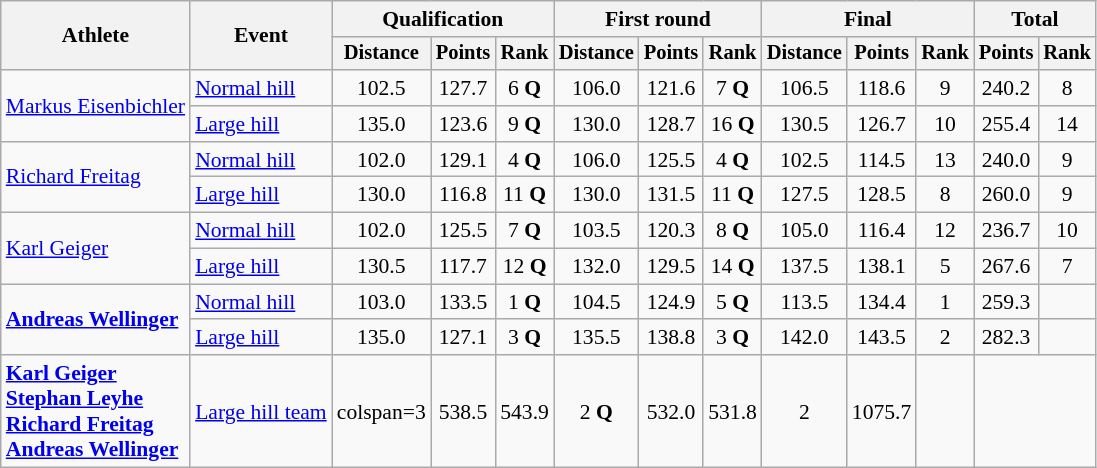<table class="wikitable" style="font-size:90%">
<tr>
<th rowspan=2>Athlete</th>
<th rowspan=2>Event</th>
<th colspan=3>Qualification</th>
<th colspan=3>First round</th>
<th colspan=3>Final</th>
<th colspan=2>Total</th>
</tr>
<tr style="font-size:95%">
<th>Distance</th>
<th>Points</th>
<th>Rank</th>
<th>Distance</th>
<th>Points</th>
<th>Rank</th>
<th>Distance</th>
<th>Points</th>
<th>Rank</th>
<th>Points</th>
<th>Rank</th>
</tr>
<tr align=center>
<td align=left rowspan=2><a href='#'>Markus Eisenbichler</a></td>
<td align=left><a href='#'>Normal hill</a></td>
<td>102.5</td>
<td>127.7</td>
<td>6 <strong>Q</strong></td>
<td>106.0</td>
<td>121.6</td>
<td>7 <strong>Q</strong></td>
<td>106.5</td>
<td>118.6</td>
<td>9</td>
<td>240.2</td>
<td>8</td>
</tr>
<tr align=center>
<td align=left><a href='#'>Large hill</a></td>
<td>135.0</td>
<td>123.6</td>
<td>9 <strong>Q</strong></td>
<td>130.0</td>
<td>128.7</td>
<td>16 <strong>Q</strong></td>
<td>130.5</td>
<td>126.7</td>
<td>10</td>
<td>255.4</td>
<td>14</td>
</tr>
<tr align=center>
<td align=left rowspan=2><a href='#'>Richard Freitag</a></td>
<td align=left><a href='#'>Normal hill</a></td>
<td>102.0</td>
<td>129.1</td>
<td>4 <strong>Q</strong></td>
<td>106.0</td>
<td>125.5</td>
<td>4 <strong>Q</strong></td>
<td>102.5</td>
<td>114.5</td>
<td>13</td>
<td>240.0</td>
<td>9</td>
</tr>
<tr align=center>
<td align=left><a href='#'>Large hill</a></td>
<td>130.0</td>
<td>116.8</td>
<td>11 <strong>Q</strong></td>
<td>130.0</td>
<td>131.5</td>
<td>11 <strong>Q</strong></td>
<td>127.5</td>
<td>128.5</td>
<td>8</td>
<td>260.0</td>
<td>9</td>
</tr>
<tr align=center>
<td align=left rowspan=2><a href='#'>Karl Geiger</a></td>
<td align=left><a href='#'>Normal hill</a></td>
<td>102.0</td>
<td>125.5</td>
<td>7 <strong>Q</strong></td>
<td>103.5</td>
<td>120.3</td>
<td>8 <strong>Q</strong></td>
<td>105.0</td>
<td>116.4</td>
<td>12</td>
<td>236.7</td>
<td>10</td>
</tr>
<tr align=center>
<td align=left><a href='#'>Large hill</a></td>
<td>130.5</td>
<td>117.7</td>
<td>12 <strong>Q</strong></td>
<td>132.0</td>
<td>129.5</td>
<td>14 <strong>Q</strong></td>
<td>137.5</td>
<td>138.1</td>
<td>5</td>
<td>267.6</td>
<td>7</td>
</tr>
<tr align=center>
<td align=left rowspan=2><strong><a href='#'>Andreas Wellinger</a></strong></td>
<td align=left><a href='#'>Normal hill</a></td>
<td>103.0</td>
<td>133.5</td>
<td>1 <strong>Q</strong></td>
<td>104.5</td>
<td>124.9</td>
<td>5 <strong>Q</strong></td>
<td>113.5</td>
<td>134.4</td>
<td>1</td>
<td>259.3</td>
<td></td>
</tr>
<tr align=center>
<td align=left><a href='#'>Large hill</a></td>
<td>135.0</td>
<td>127.1</td>
<td>3 <strong>Q</strong></td>
<td>135.5</td>
<td>138.8</td>
<td>3 <strong>Q</strong></td>
<td>142.0</td>
<td>143.5</td>
<td>2</td>
<td>282.3</td>
<td></td>
</tr>
<tr align=center>
<td align=left><strong><a href='#'>Karl Geiger</a><br><a href='#'>Stephan Leyhe</a><br><a href='#'>Richard Freitag</a><br><a href='#'>Andreas Wellinger</a></strong></td>
<td align=left><a href='#'>Large hill team</a></td>
<td>colspan=3</td>
<td>538.5</td>
<td>543.9</td>
<td>2 <strong>Q</strong></td>
<td>532.0</td>
<td>531.8</td>
<td>2</td>
<td>1075.7</td>
<td></td>
</tr>
</table>
